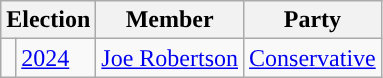<table class="wikitable">
<tr>
<th colspan="2">Election</th>
<th>Member</th>
<th>Party</th>
</tr>
<tr>
<td style="color:inherit;background-color: "></td>
<td><a href='#'>2024</a></td>
<td><a href='#'>Joe Robertson</a></td>
<td><a href='#'>Conservative</a></td>
</tr>
</table>
